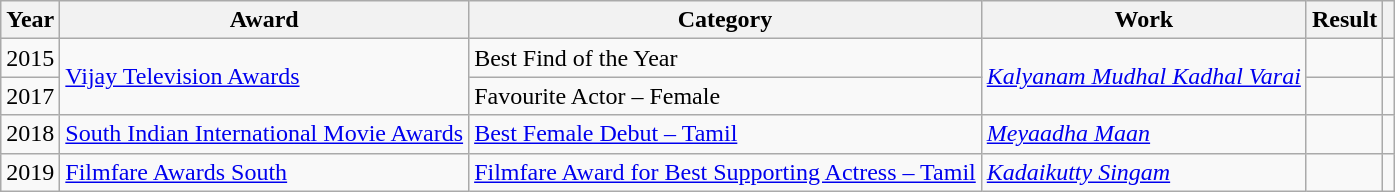<table class="wikitable">
<tr>
<th scope="col">Year</th>
<th scope="col">Award</th>
<th scope="col">Category</th>
<th scope="col">Work</th>
<th scope="col">Result</th>
<th scope="col" class="unsortable"></th>
</tr>
<tr>
<td>2015</td>
<td rowspan="2"><a href='#'>Vijay Television Awards</a></td>
<td>Best Find of the Year</td>
<td rowspan="2"><em><a href='#'>Kalyanam Mudhal Kadhal Varai</a></em></td>
<td></td>
<td></td>
</tr>
<tr>
<td>2017</td>
<td>Favourite Actor – Female</td>
<td></td>
<td></td>
</tr>
<tr>
<td>2018</td>
<td><a href='#'>South Indian International Movie Awards</a></td>
<td><a href='#'>Best Female Debut – Tamil</a></td>
<td><em><a href='#'>Meyaadha Maan</a></em></td>
<td></td>
<td></td>
</tr>
<tr>
<td>2019</td>
<td><a href='#'>Filmfare Awards South</a></td>
<td><a href='#'>Filmfare Award for Best Supporting Actress – Tamil</a></td>
<td><em><a href='#'>Kadaikutty Singam</a></em></td>
<td></td>
<td></td>
</tr>
</table>
